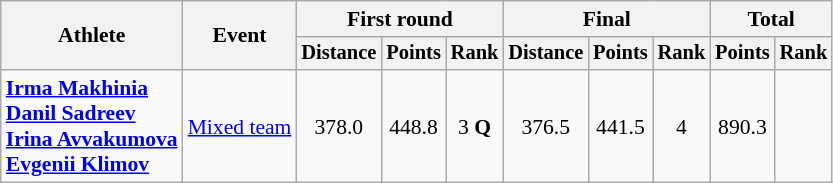<table class=wikitable style="text-align:center; font-size:90%">
<tr>
<th rowspan=2>Athlete</th>
<th rowspan=2>Event</th>
<th colspan=3>First round</th>
<th colspan=3>Final</th>
<th colspan=2>Total</th>
</tr>
<tr style="font-size:95%">
<th>Distance</th>
<th>Points</th>
<th>Rank</th>
<th>Distance</th>
<th>Points</th>
<th>Rank</th>
<th>Points</th>
<th>Rank</th>
</tr>
<tr>
<td align=left><strong><a href='#'>Irma Makhinia</a><br><a href='#'>Danil Sadreev</a><br><a href='#'>Irina Avvakumova</a><br><a href='#'>Evgenii Klimov</a></strong></td>
<td align=left><a href='#'>Mixed team</a></td>
<td>378.0</td>
<td>448.8</td>
<td>3 <strong>Q</strong></td>
<td>376.5</td>
<td>441.5</td>
<td>4</td>
<td>890.3</td>
<td></td>
</tr>
</table>
